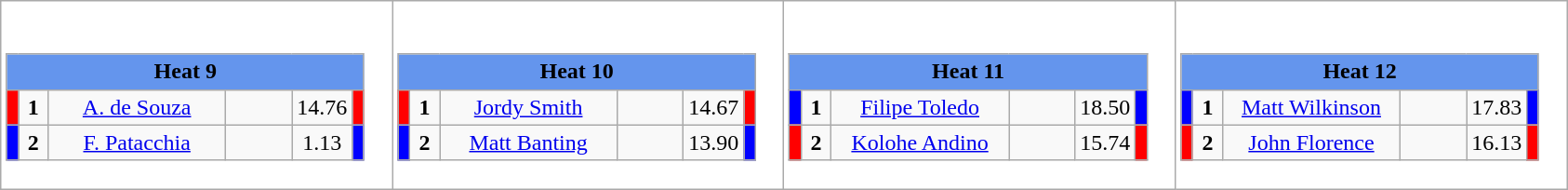<table class="wikitable" style="background:#fff;">
<tr>
<td><div><br><table class="wikitable">
<tr>
<td colspan="6"  style="text-align:center; background:#6495ed;"><strong>Heat 9</strong></td>
</tr>
<tr>
<td style="width:01px; background:#f00;"></td>
<td style="width:14px; text-align:center;"><strong>1</strong></td>
<td style="width:120px; text-align:center;"><a href='#'>A. de Souza</a></td>
<td style="width:40px; text-align:center;"></td>
<td style="width:20px; text-align:center;">14.76</td>
<td style="width:01px; background:#f00;"></td>
</tr>
<tr>
<td style="width:01px; background:#00f;"></td>
<td style="width:14px; text-align:center;"><strong>2</strong></td>
<td style="width:120px; text-align:center;"><a href='#'>F. Patacchia</a></td>
<td style="width:40px; text-align:center;"></td>
<td style="width:20px; text-align:center;">1.13</td>
<td style="width:01px; background:#00f;"></td>
</tr>
</table>
</div></td>
<td><div><br><table class="wikitable">
<tr>
<td colspan="6"  style="text-align:center; background:#6495ed;"><strong>Heat 10</strong></td>
</tr>
<tr>
<td style="width:01px; background:#f00;"></td>
<td style="width:14px; text-align:center;"><strong>1</strong></td>
<td style="width:120px; text-align:center;"><a href='#'>Jordy Smith</a></td>
<td style="width:40px; text-align:center;"></td>
<td style="width:20px; text-align:center;">14.67</td>
<td style="width:01px; background:#f00;"></td>
</tr>
<tr>
<td style="width:01px; background:#00f;"></td>
<td style="width:14px; text-align:center;"><strong>2</strong></td>
<td style="width:120px; text-align:center;"><a href='#'>Matt Banting</a></td>
<td style="width:40px; text-align:center;"></td>
<td style="width:20px; text-align:center;">13.90</td>
<td style="width:01px; background:#00f;"></td>
</tr>
</table>
</div></td>
<td><div><br><table class="wikitable">
<tr>
<td colspan="6"  style="text-align:center; background:#6495ed;"><strong>Heat 11</strong></td>
</tr>
<tr>
<td style="width:01px; background:#00f;"></td>
<td style="width:14px; text-align:center;"><strong>1</strong></td>
<td style="width:120px; text-align:center;"><a href='#'>Filipe Toledo</a></td>
<td style="width:40px; text-align:center;"></td>
<td style="width:20px; text-align:center;">18.50</td>
<td style="width:01px; background:#00f;"></td>
</tr>
<tr>
<td style="width:01px; background:#f00;"></td>
<td style="width:14px; text-align:center;"><strong>2</strong></td>
<td style="width:120px; text-align:center;"><a href='#'>Kolohe Andino</a></td>
<td style="width:40px; text-align:center;"></td>
<td style="width:20px; text-align:center;">15.74</td>
<td style="width:01px; background:#f00;"></td>
</tr>
</table>
</div></td>
<td><div><br><table class="wikitable">
<tr>
<td colspan="6"  style="text-align:center; background:#6495ed;"><strong>Heat 12</strong></td>
</tr>
<tr>
<td style="width:01px; background:#00f;"></td>
<td style="width:14px; text-align:center;"><strong>1</strong></td>
<td style="width:120px; text-align:center;"><a href='#'>Matt Wilkinson</a></td>
<td style="width:40px; text-align:center;"></td>
<td style="width:20px; text-align:center;">17.83</td>
<td style="width:01px; background:#00f;"></td>
</tr>
<tr>
<td style="width:01px; background:#f00;"></td>
<td style="width:14px; text-align:center;"><strong>2</strong></td>
<td style="width:120px; text-align:center;"><a href='#'>John Florence</a></td>
<td style="width:40px; text-align:center;"></td>
<td style="width:20px; text-align:center;">16.13</td>
<td style="width:01px; background:#f00;"></td>
</tr>
</table>
</div></td>
</tr>
</table>
